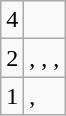<table class="wikitable">
<tr>
<td align=center>4</td>
<td></td>
</tr>
<tr>
<td align=center>2</td>
<td>, , , </td>
</tr>
<tr>
<td align=center>1</td>
<td>, </td>
</tr>
</table>
